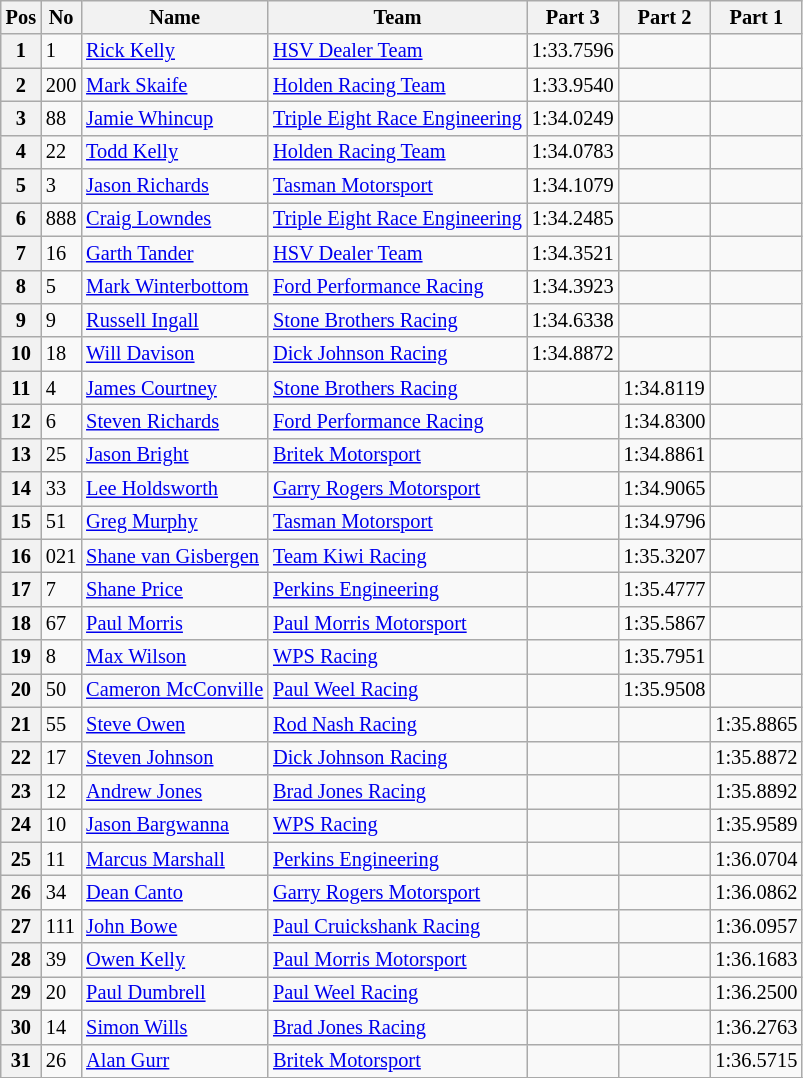<table class="wikitable" style="font-size: 85%;">
<tr>
<th>Pos</th>
<th>No</th>
<th>Name</th>
<th>Team</th>
<th>Part 3</th>
<th>Part 2</th>
<th>Part 1</th>
</tr>
<tr>
<th>1</th>
<td>1</td>
<td> <a href='#'>Rick Kelly</a></td>
<td><a href='#'>HSV Dealer Team</a></td>
<td>1:33.7596</td>
<td></td>
<td></td>
</tr>
<tr>
<th>2</th>
<td>200</td>
<td> <a href='#'>Mark Skaife</a></td>
<td><a href='#'>Holden Racing Team</a></td>
<td>1:33.9540</td>
<td></td>
<td></td>
</tr>
<tr>
<th>3</th>
<td>88</td>
<td> <a href='#'>Jamie Whincup</a></td>
<td><a href='#'>Triple Eight Race Engineering</a></td>
<td>1:34.0249</td>
<td></td>
<td></td>
</tr>
<tr>
<th>4</th>
<td>22</td>
<td> <a href='#'>Todd Kelly</a></td>
<td><a href='#'>Holden Racing Team</a></td>
<td>1:34.0783</td>
<td></td>
<td></td>
</tr>
<tr>
<th>5</th>
<td>3</td>
<td> <a href='#'>Jason Richards</a></td>
<td><a href='#'>Tasman Motorsport</a></td>
<td>1:34.1079</td>
<td></td>
<td></td>
</tr>
<tr>
<th>6</th>
<td>888</td>
<td> <a href='#'>Craig Lowndes</a></td>
<td><a href='#'>Triple Eight Race Engineering</a></td>
<td>1:34.2485</td>
<td></td>
<td></td>
</tr>
<tr>
<th>7</th>
<td>16</td>
<td> <a href='#'>Garth Tander</a></td>
<td><a href='#'>HSV Dealer Team</a></td>
<td>1:34.3521</td>
<td></td>
<td></td>
</tr>
<tr>
<th>8</th>
<td>5</td>
<td> <a href='#'>Mark Winterbottom</a></td>
<td><a href='#'>Ford Performance Racing</a></td>
<td>1:34.3923</td>
<td></td>
<td></td>
</tr>
<tr>
<th>9</th>
<td>9</td>
<td> <a href='#'>Russell Ingall</a></td>
<td><a href='#'>Stone Brothers Racing</a></td>
<td>1:34.6338</td>
<td></td>
<td></td>
</tr>
<tr>
<th>10</th>
<td>18</td>
<td> <a href='#'>Will Davison</a></td>
<td><a href='#'>Dick Johnson Racing</a></td>
<td>1:34.8872</td>
<td></td>
<td></td>
</tr>
<tr>
<th>11</th>
<td>4</td>
<td> <a href='#'>James Courtney</a></td>
<td><a href='#'>Stone Brothers Racing</a></td>
<td></td>
<td>1:34.8119</td>
<td></td>
</tr>
<tr>
<th>12</th>
<td>6</td>
<td> <a href='#'>Steven Richards</a></td>
<td><a href='#'>Ford Performance Racing</a></td>
<td></td>
<td>1:34.8300</td>
<td></td>
</tr>
<tr>
<th>13</th>
<td>25</td>
<td> <a href='#'>Jason Bright</a></td>
<td><a href='#'>Britek Motorsport</a></td>
<td></td>
<td>1:34.8861</td>
<td></td>
</tr>
<tr>
<th>14</th>
<td>33</td>
<td> <a href='#'>Lee Holdsworth</a></td>
<td><a href='#'>Garry Rogers Motorsport</a></td>
<td></td>
<td>1:34.9065</td>
<td></td>
</tr>
<tr>
<th>15</th>
<td>51</td>
<td> <a href='#'>Greg Murphy</a></td>
<td><a href='#'>Tasman Motorsport</a></td>
<td></td>
<td>1:34.9796</td>
<td></td>
</tr>
<tr>
<th>16</th>
<td>021</td>
<td> <a href='#'>Shane van Gisbergen</a></td>
<td><a href='#'>Team Kiwi Racing</a></td>
<td></td>
<td>1:35.3207</td>
<td></td>
</tr>
<tr>
<th>17</th>
<td>7</td>
<td> <a href='#'>Shane Price</a></td>
<td><a href='#'>Perkins Engineering</a></td>
<td></td>
<td>1:35.4777</td>
<td></td>
</tr>
<tr>
<th>18</th>
<td>67</td>
<td> <a href='#'>Paul Morris</a></td>
<td><a href='#'>Paul Morris Motorsport</a></td>
<td></td>
<td>1:35.5867</td>
<td></td>
</tr>
<tr>
<th>19</th>
<td>8</td>
<td> <a href='#'>Max Wilson</a></td>
<td><a href='#'>WPS Racing</a></td>
<td></td>
<td>1:35.7951</td>
<td></td>
</tr>
<tr>
<th>20</th>
<td>50</td>
<td> <a href='#'>Cameron McConville</a></td>
<td><a href='#'>Paul Weel Racing</a></td>
<td></td>
<td>1:35.9508</td>
<td></td>
</tr>
<tr>
<th>21</th>
<td>55</td>
<td> <a href='#'>Steve Owen</a></td>
<td><a href='#'>Rod Nash Racing</a></td>
<td></td>
<td></td>
<td>1:35.8865</td>
</tr>
<tr>
<th>22</th>
<td>17</td>
<td> <a href='#'>Steven Johnson</a></td>
<td><a href='#'>Dick Johnson Racing</a></td>
<td></td>
<td></td>
<td>1:35.8872</td>
</tr>
<tr>
<th>23</th>
<td>12</td>
<td> <a href='#'>Andrew Jones</a></td>
<td><a href='#'>Brad Jones Racing</a></td>
<td></td>
<td></td>
<td>1:35.8892</td>
</tr>
<tr>
<th>24</th>
<td>10</td>
<td> <a href='#'>Jason Bargwanna</a></td>
<td><a href='#'>WPS Racing</a></td>
<td></td>
<td></td>
<td>1:35.9589</td>
</tr>
<tr>
<th>25</th>
<td>11</td>
<td> <a href='#'>Marcus Marshall</a></td>
<td><a href='#'>Perkins Engineering</a></td>
<td></td>
<td></td>
<td>1:36.0704</td>
</tr>
<tr>
<th>26</th>
<td>34</td>
<td> <a href='#'>Dean Canto</a></td>
<td><a href='#'>Garry Rogers Motorsport</a></td>
<td></td>
<td></td>
<td>1:36.0862</td>
</tr>
<tr>
<th>27</th>
<td>111</td>
<td> <a href='#'>John Bowe</a></td>
<td><a href='#'>Paul Cruickshank Racing</a></td>
<td></td>
<td></td>
<td>1:36.0957</td>
</tr>
<tr>
<th>28</th>
<td>39</td>
<td> <a href='#'>Owen Kelly</a></td>
<td><a href='#'>Paul Morris Motorsport</a></td>
<td></td>
<td></td>
<td>1:36.1683</td>
</tr>
<tr>
<th>29</th>
<td>20</td>
<td> <a href='#'>Paul Dumbrell</a></td>
<td><a href='#'>Paul Weel Racing</a></td>
<td></td>
<td></td>
<td>1:36.2500</td>
</tr>
<tr>
<th>30</th>
<td>14</td>
<td> <a href='#'>Simon Wills</a></td>
<td><a href='#'>Brad Jones Racing</a></td>
<td></td>
<td></td>
<td>1:36.2763</td>
</tr>
<tr>
<th>31</th>
<td>26</td>
<td> <a href='#'>Alan Gurr</a></td>
<td><a href='#'>Britek Motorsport</a></td>
<td></td>
<td></td>
<td>1:36.5715</td>
</tr>
<tr>
</tr>
</table>
